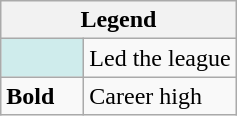<table class="wikitable">
<tr>
<th colspan="2">Legend</th>
</tr>
<tr>
<td style="background:#cfecec; width:3em;"></td>
<td>Led the league</td>
</tr>
<tr>
<td><strong>Bold</strong></td>
<td>Career high</td>
</tr>
</table>
